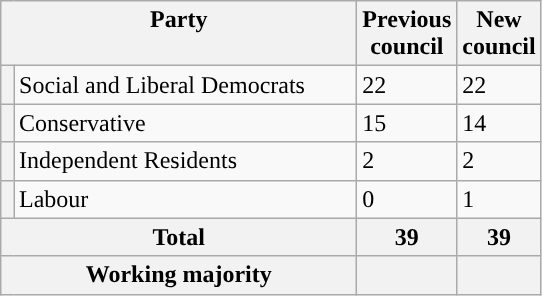<table class="wikitable">
<tr>
<th valign=top colspan="2" style="width: 230px">Party</th>
<th valign=top style="width: 30px">Previous council</th>
<th valign=top style="width: 30px">New council</th>
</tr>
<tr>
<th style="background-color: "></th>
<td>Social and Liberal Democrats</td>
<td>22</td>
<td>22</td>
</tr>
<tr>
<th style="background-color: "></th>
<td>Conservative</td>
<td>15</td>
<td>14</td>
</tr>
<tr>
<th style="background-color: "></th>
<td>Independent Residents</td>
<td>2</td>
<td>2</td>
</tr>
<tr>
<th style="background-color: "></th>
<td>Labour</td>
<td>0</td>
<td>1</td>
</tr>
<tr>
<th colspan=2>Total</th>
<th style="text-align: center">39</th>
<th colspan=3>39</th>
</tr>
<tr>
<th colspan=2>Working majority</th>
<th></th>
<th></th>
</tr>
</table>
